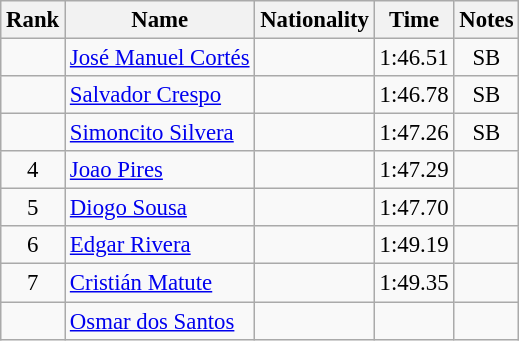<table class="wikitable sortable" style="text-align:center;font-size:95%">
<tr>
<th>Rank</th>
<th>Name</th>
<th>Nationality</th>
<th>Time</th>
<th>Notes</th>
</tr>
<tr>
<td></td>
<td align=left><a href='#'>José Manuel Cortés</a></td>
<td align=left></td>
<td>1:46.51</td>
<td>SB</td>
</tr>
<tr>
<td></td>
<td align=left><a href='#'>Salvador Crespo</a></td>
<td align=left></td>
<td>1:46.78</td>
<td>SB</td>
</tr>
<tr>
<td></td>
<td align=left><a href='#'>Simoncito Silvera</a></td>
<td align=left></td>
<td>1:47.26</td>
<td>SB</td>
</tr>
<tr>
<td>4</td>
<td align=left><a href='#'>Joao Pires</a></td>
<td align=left></td>
<td>1:47.29</td>
<td></td>
</tr>
<tr>
<td>5</td>
<td align=left><a href='#'>Diogo Sousa</a></td>
<td align=left></td>
<td>1:47.70</td>
<td></td>
</tr>
<tr>
<td>6</td>
<td align=left><a href='#'>Edgar Rivera</a></td>
<td align=left></td>
<td>1:49.19</td>
<td></td>
</tr>
<tr>
<td>7</td>
<td align=left><a href='#'>Cristián Matute</a></td>
<td align=left></td>
<td>1:49.35</td>
<td></td>
</tr>
<tr>
<td></td>
<td align=left><a href='#'>Osmar dos Santos</a></td>
<td align=left></td>
<td></td>
<td></td>
</tr>
</table>
